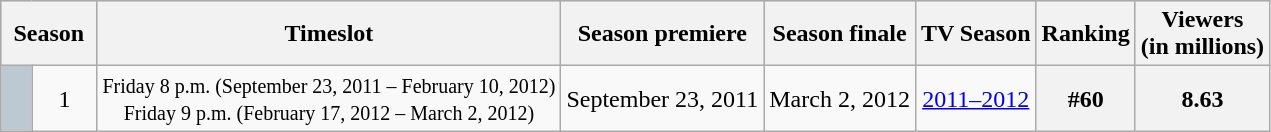<table class="wikitable">
<tr style="background:#cccccc;">
<th style="padding: 0 8px;" colspan="2">Season</th>
<th>Timeslot</th>
<th>Season premiere</th>
<th>Season finale</th>
<th>TV Season</th>
<th>Ranking</th>
<th>Viewers<br>(in millions)</th>
</tr>
<tr style="background:#f9f9f9;">
<td style="background:#BCC9D2; height:10px;"></td>
<td style="text-align:center">1</td>
<td style="text-align:center;"><small>Friday 8 p.m. (September 23, 2011 – February 10, 2012)</small><br><small>Friday 9 p.m. (February 17, 2012 – March 2, 2012)</small></td>
<td>September 23, 2011</td>
<td>March 2, 2012</td>
<td style="text-align:center"><a href='#'>2011–2012</a></td>
<th style="text-align:center">#60</th>
<th style="text-align:center">8.63</th>
</tr>
</table>
